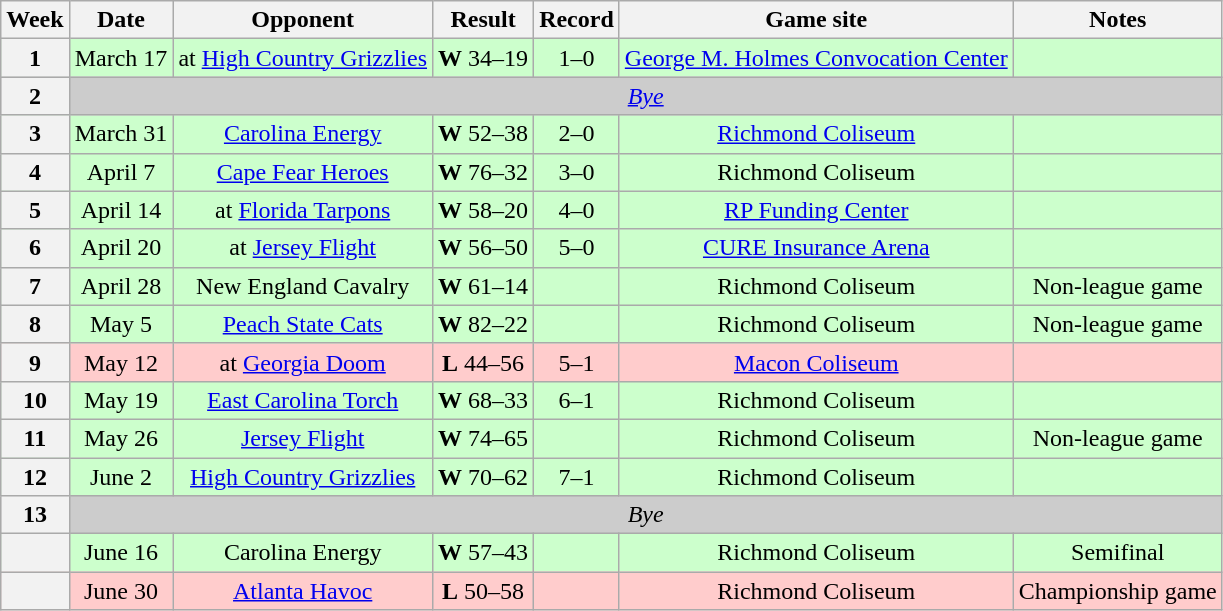<table class="wikitable" style="text-align:center">
<tr>
<th>Week</th>
<th>Date</th>
<th>Opponent</th>
<th>Result</th>
<th>Record</th>
<th>Game site</th>
<th>Notes</th>
</tr>
<tr style="background:#cfc">
<th>1</th>
<td>March 17</td>
<td>at <a href='#'>High Country Grizzlies</a></td>
<td><strong>W</strong> 34–19</td>
<td>1–0</td>
<td><a href='#'>George M. Holmes Convocation Center</a></td>
<td></td>
</tr>
<tr bgcolor=#CCCCCC>
<th>2</th>
<td colspan=7><em><a href='#'>Bye</a></em></td>
</tr>
<tr style="background:#cfc">
<th>3</th>
<td>March 31</td>
<td><a href='#'>Carolina Energy</a></td>
<td><strong>W</strong> 52–38</td>
<td>2–0</td>
<td><a href='#'>Richmond Coliseum</a></td>
<td></td>
</tr>
<tr style="background:#cfc">
<th>4</th>
<td>April 7</td>
<td><a href='#'>Cape Fear Heroes</a></td>
<td><strong>W</strong> 76–32</td>
<td>3–0</td>
<td>Richmond Coliseum</td>
<td></td>
</tr>
<tr style="background:#cfc">
<th>5</th>
<td>April 14</td>
<td>at <a href='#'>Florida Tarpons</a></td>
<td><strong>W</strong> 58–20</td>
<td>4–0</td>
<td><a href='#'>RP Funding Center</a></td>
<td></td>
</tr>
<tr style="background:#cfc">
<th>6</th>
<td>April 20</td>
<td>at <a href='#'>Jersey Flight</a></td>
<td><strong>W</strong> 56–50</td>
<td>5–0</td>
<td><a href='#'>CURE Insurance Arena</a></td>
<td></td>
</tr>
<tr style="background:#cfc">
<th>7</th>
<td>April 28</td>
<td>New England Cavalry</td>
<td><strong>W</strong> 61–14</td>
<td></td>
<td>Richmond Coliseum</td>
<td>Non-league game</td>
</tr>
<tr style="background:#cfc">
<th>8</th>
<td>May 5</td>
<td><a href='#'>Peach State Cats</a></td>
<td><strong>W</strong> 82–22</td>
<td></td>
<td>Richmond Coliseum</td>
<td>Non-league game</td>
</tr>
<tr bgcolor=#fcc>
<th>9</th>
<td>May 12</td>
<td>at <a href='#'>Georgia Doom</a></td>
<td><strong>L</strong> 44–56</td>
<td>5–1</td>
<td><a href='#'>Macon Coliseum</a></td>
<td></td>
</tr>
<tr bgcolor=#CCFFCC>
<th>10</th>
<td>May 19</td>
<td><a href='#'>East Carolina Torch</a></td>
<td><strong>W</strong> 68–33</td>
<td>6–1</td>
<td>Richmond Coliseum</td>
<td></td>
</tr>
<tr bgcolor=#ccffcc>
<th>11</th>
<td>May 26</td>
<td><a href='#'>Jersey Flight</a></td>
<td><strong>W</strong> 74–65</td>
<td></td>
<td>Richmond Coliseum</td>
<td>Non-league game</td>
</tr>
<tr bgcolor=#cfc>
<th>12</th>
<td>June 2</td>
<td><a href='#'>High Country Grizzlies</a></td>
<td><strong>W</strong> 70–62</td>
<td>7–1</td>
<td>Richmond Coliseum</td>
<td></td>
</tr>
<tr bgcolor=#ccc>
<th>13</th>
<td colspan=6><em>Bye</em></td>
</tr>
<tr bgcolor=#cfc>
<th></th>
<td>June 16</td>
<td>Carolina Energy</td>
<td><strong>W</strong> 57–43</td>
<td></td>
<td>Richmond Coliseum</td>
<td>Semifinal</td>
</tr>
<tr bgcolor=#fcc>
<th></th>
<td>June 30</td>
<td><a href='#'>Atlanta Havoc</a></td>
<td><strong>L</strong> 50–58</td>
<td></td>
<td>Richmond Coliseum</td>
<td>Championship game</td>
</tr>
</table>
